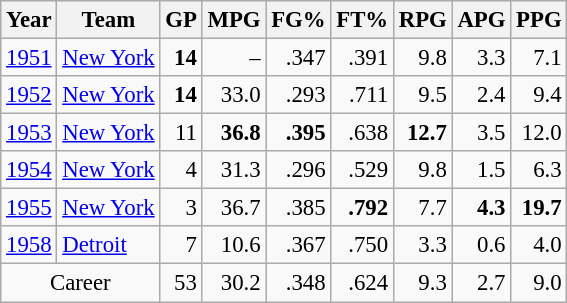<table class="wikitable sortable" style="font-size:95%; text-align:right;">
<tr>
<th>Year</th>
<th>Team</th>
<th>GP</th>
<th>MPG</th>
<th>FG%</th>
<th>FT%</th>
<th>RPG</th>
<th>APG</th>
<th>PPG</th>
</tr>
<tr>
<td style="text-align:left;"><a href='#'>1951</a></td>
<td style="text-align:left;"><a href='#'>New York</a></td>
<td><strong>14</strong></td>
<td>–</td>
<td>.347</td>
<td>.391</td>
<td>9.8</td>
<td>3.3</td>
<td>7.1</td>
</tr>
<tr>
<td style="text-align:left;"><a href='#'>1952</a></td>
<td style="text-align:left;"><a href='#'>New York</a></td>
<td><strong>14</strong></td>
<td>33.0</td>
<td>.293</td>
<td>.711</td>
<td>9.5</td>
<td>2.4</td>
<td>9.4</td>
</tr>
<tr>
<td style="text-align:left;"><a href='#'>1953</a></td>
<td style="text-align:left;"><a href='#'>New York</a></td>
<td>11</td>
<td><strong>36.8</strong></td>
<td><strong>.395</strong></td>
<td>.638</td>
<td><strong>12.7</strong></td>
<td>3.5</td>
<td>12.0</td>
</tr>
<tr>
<td style="text-align:left;"><a href='#'>1954</a></td>
<td style="text-align:left;"><a href='#'>New York</a></td>
<td>4</td>
<td>31.3</td>
<td>.296</td>
<td>.529</td>
<td>9.8</td>
<td>1.5</td>
<td>6.3</td>
</tr>
<tr>
<td style="text-align:left;"><a href='#'>1955</a></td>
<td style="text-align:left;"><a href='#'>New York</a></td>
<td>3</td>
<td>36.7</td>
<td>.385</td>
<td><strong>.792</strong></td>
<td>7.7</td>
<td><strong>4.3</strong></td>
<td><strong>19.7</strong></td>
</tr>
<tr>
<td style="text-align:left;"><a href='#'>1958</a></td>
<td style="text-align:left;"><a href='#'>Detroit</a></td>
<td>7</td>
<td>10.6</td>
<td>.367</td>
<td>.750</td>
<td>3.3</td>
<td>0.6</td>
<td>4.0</td>
</tr>
<tr class="sortbottom">
<td colspan="2" style="text-align:center;">Career</td>
<td>53</td>
<td>30.2</td>
<td>.348</td>
<td>.624</td>
<td>9.3</td>
<td>2.7</td>
<td>9.0</td>
</tr>
</table>
